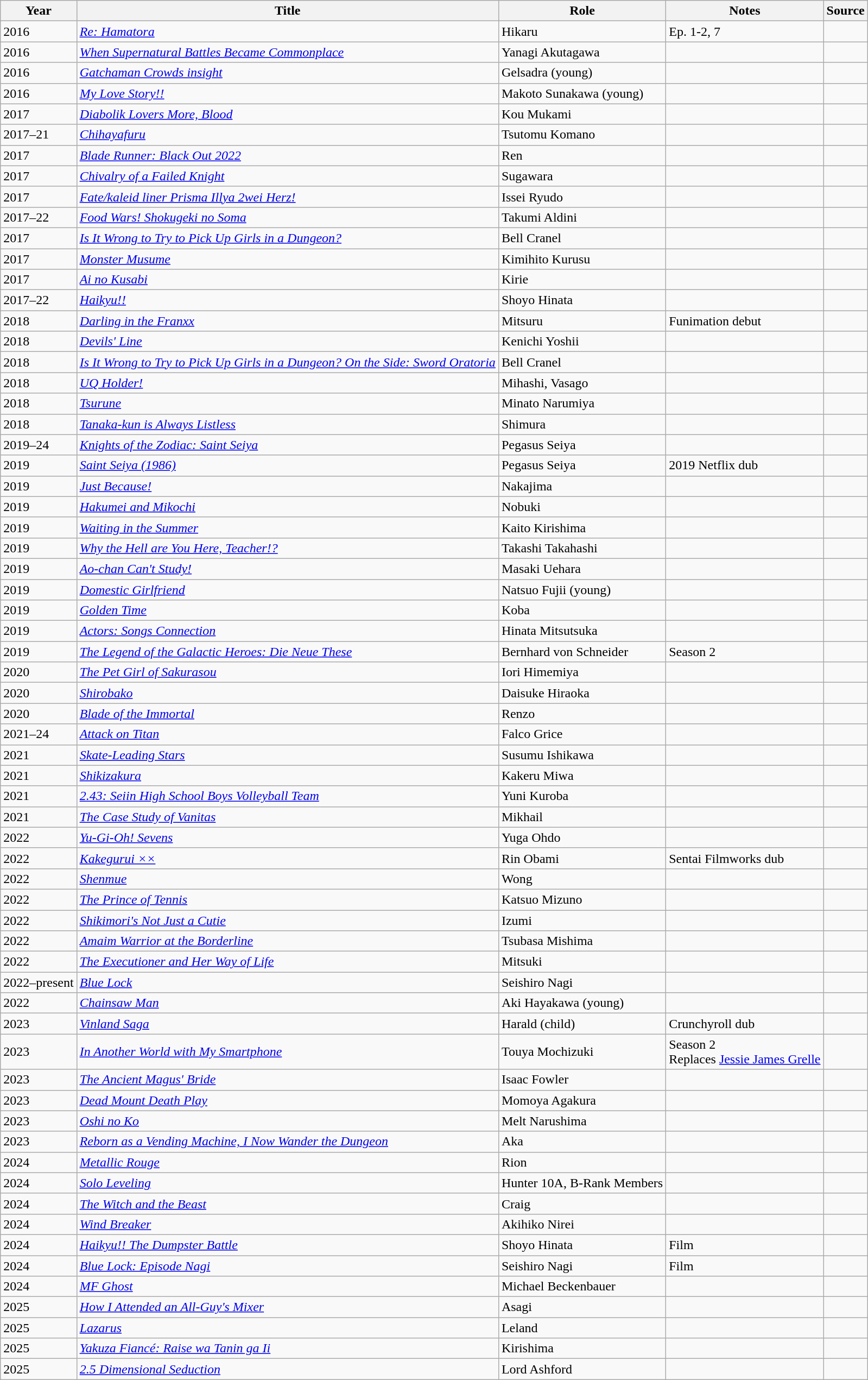<table class="wikitable sortable">
<tr>
<th>Year</th>
<th>Title</th>
<th>Role</th>
<th>Notes</th>
<th>Source</th>
</tr>
<tr>
<td>2016</td>
<td><em><a href='#'>Re: Hamatora</a></em></td>
<td>Hikaru</td>
<td>Ep. 1-2, 7</td>
<td></td>
</tr>
<tr>
<td>2016</td>
<td><em><a href='#'>When Supernatural Battles Became Commonplace</a></em></td>
<td>Yanagi Akutagawa</td>
<td></td>
<td></td>
</tr>
<tr>
<td>2016</td>
<td><em><a href='#'>Gatchaman Crowds insight</a></em></td>
<td>Gelsadra (young)</td>
<td></td>
<td></td>
</tr>
<tr>
<td>2016</td>
<td><em><a href='#'>My Love Story!!</a></em></td>
<td>Makoto Sunakawa (young)</td>
<td></td>
<td></td>
</tr>
<tr>
<td>2017</td>
<td><em><a href='#'>Diabolik Lovers More, Blood</a></em></td>
<td>Kou Mukami</td>
<td></td>
<td></td>
</tr>
<tr>
<td>2017–21</td>
<td><em><a href='#'>Chihayafuru</a></em></td>
<td>Tsutomu Komano</td>
<td></td>
<td></td>
</tr>
<tr>
<td>2017</td>
<td><em><a href='#'>Blade Runner: Black Out 2022</a></em></td>
<td>Ren</td>
<td></td>
<td></td>
</tr>
<tr>
<td>2017</td>
<td><em><a href='#'>Chivalry of a Failed Knight</a></em></td>
<td>Sugawara</td>
<td></td>
<td></td>
</tr>
<tr>
<td>2017</td>
<td><em><a href='#'>Fate/kaleid liner Prisma Illya 2wei Herz!</a></em></td>
<td>Issei Ryudo</td>
<td></td>
<td></td>
</tr>
<tr>
<td>2017–22</td>
<td><em><a href='#'>Food Wars! Shokugeki no Soma</a></em></td>
<td>Takumi Aldini</td>
<td></td>
<td></td>
</tr>
<tr>
<td>2017</td>
<td><em><a href='#'>Is It Wrong to Try to Pick Up Girls in a Dungeon?</a></em></td>
<td>Bell Cranel</td>
<td></td>
<td></td>
</tr>
<tr>
<td>2017</td>
<td><em><a href='#'>Monster Musume</a></em></td>
<td>Kimihito Kurusu</td>
<td></td>
<td></td>
</tr>
<tr>
<td>2017</td>
<td><em><a href='#'>Ai no Kusabi</a></em></td>
<td>Kirie</td>
<td></td>
<td></td>
</tr>
<tr>
<td>2017–22</td>
<td><em><a href='#'>Haikyu!!</a></em></td>
<td>Shoyo Hinata</td>
<td></td>
<td></td>
</tr>
<tr>
<td>2018</td>
<td><em><a href='#'>Darling in the Franxx</a></em></td>
<td>Mitsuru</td>
<td>Funimation debut</td>
<td></td>
</tr>
<tr>
<td>2018</td>
<td><em><a href='#'>Devils' Line</a></em></td>
<td>Kenichi Yoshii</td>
<td></td>
<td></td>
</tr>
<tr>
<td>2018</td>
<td><em><a href='#'>Is It Wrong to Try to Pick Up Girls in a Dungeon? On the Side: Sword Oratoria</a></em></td>
<td>Bell Cranel</td>
<td></td>
<td></td>
</tr>
<tr>
<td>2018</td>
<td><em><a href='#'>UQ Holder!</a></em></td>
<td>Mihashi, Vasago</td>
<td></td>
<td></td>
</tr>
<tr>
<td>2018</td>
<td><em><a href='#'>Tsurune</a></em></td>
<td>Minato Narumiya</td>
<td></td>
<td></td>
</tr>
<tr>
<td>2018</td>
<td><em><a href='#'>Tanaka-kun is Always Listless</a></em></td>
<td>Shimura</td>
<td></td>
<td></td>
</tr>
<tr>
<td>2019–24</td>
<td><em><a href='#'>Knights of the Zodiac: Saint Seiya</a></em></td>
<td>Pegasus Seiya</td>
<td></td>
<td></td>
</tr>
<tr>
<td>2019</td>
<td><em><a href='#'>Saint Seiya (1986)</a></em></td>
<td>Pegasus Seiya</td>
<td>2019 Netflix dub</td>
<td></td>
</tr>
<tr>
<td>2019</td>
<td><em><a href='#'>Just Because!</a></em></td>
<td>Nakajima</td>
<td></td>
<td></td>
</tr>
<tr>
<td>2019</td>
<td><em><a href='#'>Hakumei and Mikochi</a></em></td>
<td>Nobuki</td>
<td></td>
<td></td>
</tr>
<tr>
<td>2019</td>
<td><em><a href='#'>Waiting in the Summer</a></em></td>
<td>Kaito Kirishima</td>
<td></td>
<td></td>
</tr>
<tr>
<td>2019</td>
<td><em><a href='#'>Why the Hell are You Here, Teacher!?</a></em></td>
<td>Takashi Takahashi</td>
<td></td>
<td></td>
</tr>
<tr>
<td>2019</td>
<td><em><a href='#'>Ao-chan Can't Study!</a></em></td>
<td>Masaki Uehara</td>
<td></td>
<td></td>
</tr>
<tr>
<td>2019</td>
<td><em><a href='#'>Domestic Girlfriend</a></em></td>
<td>Natsuo Fujii (young)</td>
<td></td>
<td></td>
</tr>
<tr>
<td>2019</td>
<td><em><a href='#'>Golden Time</a></em></td>
<td>Koba</td>
<td></td>
<td></td>
</tr>
<tr>
<td>2019</td>
<td><em><a href='#'>Actors: Songs Connection</a></em></td>
<td>Hinata Mitsutsuka</td>
<td></td>
<td></td>
</tr>
<tr>
<td>2019</td>
<td><em><a href='#'>The Legend of the Galactic Heroes: Die Neue These</a></em></td>
<td>Bernhard von Schneider</td>
<td>Season 2</td>
<td></td>
</tr>
<tr>
<td>2020</td>
<td><em><a href='#'>The Pet Girl of Sakurasou</a></em></td>
<td>Iori Himemiya</td>
<td></td>
<td></td>
</tr>
<tr>
<td>2020</td>
<td><em><a href='#'>Shirobako</a></em></td>
<td>Daisuke Hiraoka</td>
<td></td>
<td></td>
</tr>
<tr>
<td>2020</td>
<td><em><a href='#'>Blade of the Immortal</a></em></td>
<td>Renzo</td>
<td></td>
<td></td>
</tr>
<tr>
<td>2021–24</td>
<td><em><a href='#'>Attack on Titan</a></em></td>
<td>Falco Grice</td>
<td></td>
<td></td>
</tr>
<tr>
<td>2021</td>
<td><em><a href='#'>Skate-Leading Stars</a></em></td>
<td>Susumu Ishikawa</td>
<td></td>
<td></td>
</tr>
<tr>
<td>2021</td>
<td><em><a href='#'>Shikizakura</a></em></td>
<td>Kakeru Miwa</td>
<td></td>
<td></td>
</tr>
<tr>
<td>2021</td>
<td><em><a href='#'>2.43: Seiin High School Boys Volleyball Team</a></em></td>
<td>Yuni Kuroba</td>
<td></td>
<td></td>
</tr>
<tr>
<td>2021</td>
<td><em><a href='#'>The Case Study of Vanitas</a></em></td>
<td>Mikhail</td>
<td></td>
<td></td>
</tr>
<tr>
<td>2022</td>
<td><em><a href='#'>Yu-Gi-Oh! Sevens</a></em></td>
<td>Yuga Ohdo</td>
<td></td>
<td></td>
</tr>
<tr>
<td>2022</td>
<td><em><a href='#'>Kakegurui ××</a></em></td>
<td>Rin Obami</td>
<td>Sentai Filmworks dub</td>
<td></td>
</tr>
<tr>
<td>2022</td>
<td><em><a href='#'>Shenmue</a></em></td>
<td>Wong</td>
<td></td>
<td></td>
</tr>
<tr>
<td>2022</td>
<td><em><a href='#'>The Prince of Tennis</a></em></td>
<td>Katsuo Mizuno</td>
<td></td>
<td></td>
</tr>
<tr>
<td>2022</td>
<td><em><a href='#'>Shikimori's Not Just a Cutie</a></em></td>
<td>Izumi</td>
<td></td>
<td></td>
</tr>
<tr>
<td>2022</td>
<td><em><a href='#'>Amaim Warrior at the Borderline</a></em></td>
<td>Tsubasa Mishima</td>
<td></td>
<td></td>
</tr>
<tr>
<td>2022</td>
<td><em><a href='#'>The Executioner and Her Way of Life</a></em></td>
<td>Mitsuki</td>
<td></td>
<td></td>
</tr>
<tr>
<td>2022–present</td>
<td><em><a href='#'>Blue Lock</a></em></td>
<td>Seishiro Nagi</td>
<td></td>
<td></td>
</tr>
<tr>
<td>2022</td>
<td><em><a href='#'>Chainsaw Man</a></em></td>
<td>Aki Hayakawa (young)</td>
<td></td>
<td></td>
</tr>
<tr>
<td>2023</td>
<td><em><a href='#'>Vinland Saga</a></em></td>
<td>Harald (child)</td>
<td>Crunchyroll dub</td>
<td></td>
</tr>
<tr>
<td>2023</td>
<td><em><a href='#'>In Another World with My Smartphone</a></em></td>
<td>Touya Mochizuki</td>
<td>Season 2<br>Replaces <a href='#'>Jessie James Grelle</a></td>
<td></td>
</tr>
<tr>
<td>2023</td>
<td><em><a href='#'>The Ancient Magus' Bride</a></em></td>
<td>Isaac Fowler</td>
<td></td>
<td></td>
</tr>
<tr>
<td>2023</td>
<td><em><a href='#'>Dead Mount Death Play</a></em></td>
<td>Momoya Agakura</td>
<td></td>
<td></td>
</tr>
<tr>
<td>2023</td>
<td><em><a href='#'>Oshi no Ko</a></em></td>
<td>Melt Narushima</td>
<td></td>
<td></td>
</tr>
<tr>
<td>2023</td>
<td><em><a href='#'>Reborn as a Vending Machine, I Now Wander the Dungeon</a></em></td>
<td>Aka</td>
<td></td>
<td></td>
</tr>
<tr>
<td>2024</td>
<td><em><a href='#'>Metallic Rouge</a></em></td>
<td>Rion</td>
<td></td>
<td></td>
</tr>
<tr>
<td>2024</td>
<td><em><a href='#'>Solo Leveling</a></em></td>
<td>Hunter 10A, B-Rank Members</td>
<td></td>
<td></td>
</tr>
<tr>
<td>2024</td>
<td><em><a href='#'>The Witch and the Beast</a></em></td>
<td>Craig</td>
<td></td>
<td></td>
</tr>
<tr>
<td>2024</td>
<td><em><a href='#'>Wind Breaker</a></em></td>
<td>Akihiko Nirei</td>
<td></td>
<td></td>
</tr>
<tr>
<td>2024</td>
<td><em><a href='#'>Haikyu!! The Dumpster Battle</a></em></td>
<td>Shoyo Hinata</td>
<td>Film</td>
<td></td>
</tr>
<tr>
<td>2024</td>
<td><em><a href='#'>Blue Lock: Episode Nagi</a></em></td>
<td>Seishiro Nagi</td>
<td>Film</td>
<td></td>
</tr>
<tr>
<td>2024</td>
<td><em><a href='#'>MF Ghost</a></em></td>
<td>Michael Beckenbauer</td>
<td></td>
<td></td>
</tr>
<tr>
<td>2025</td>
<td><em><a href='#'>How I Attended an All-Guy's Mixer</a></em></td>
<td>Asagi</td>
<td></td>
<td></td>
</tr>
<tr>
<td>2025</td>
<td><em><a href='#'>Lazarus</a></em></td>
<td>Leland</td>
<td></td>
<td></td>
</tr>
<tr>
<td>2025</td>
<td><em><a href='#'>Yakuza Fiancé: Raise wa Tanin ga Ii</a></em></td>
<td>Kirishima</td>
<td></td>
<td></td>
</tr>
<tr>
<td>2025</td>
<td><em><a href='#'>2.5 Dimensional Seduction</a></em></td>
<td>Lord Ashford</td>
<td></td>
<td></td>
</tr>
</table>
